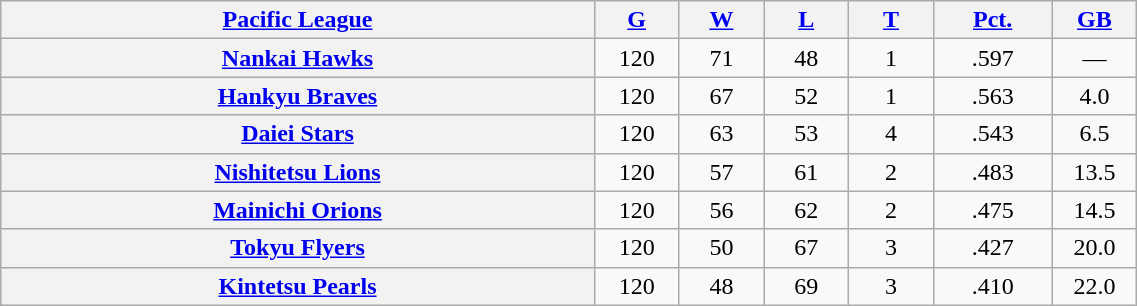<table class="wikitable plainrowheaders" width="60%" style="text-align:center;">
<tr>
<th scope="col" width="35%"><a href='#'>Pacific League</a></th>
<th scope="col" width="5%"><a href='#'>G</a></th>
<th scope="col" width="5%"><a href='#'>W</a></th>
<th scope="col" width="5%"><a href='#'>L</a></th>
<th scope="col" width="5%"><a href='#'>T</a></th>
<th scope="col" width="7%"><a href='#'>Pct.</a></th>
<th scope="col" width="5%"><a href='#'>GB</a></th>
</tr>
<tr>
<th scope="row" style="text-align:center;"><a href='#'>Nankai Hawks</a></th>
<td>120</td>
<td>71</td>
<td>48</td>
<td>1</td>
<td>.597</td>
<td>—</td>
</tr>
<tr>
<th scope="row" style="text-align:center;"><a href='#'>Hankyu Braves</a></th>
<td>120</td>
<td>67</td>
<td>52</td>
<td>1</td>
<td>.563</td>
<td>4.0</td>
</tr>
<tr>
<th scope="row" style="text-align:center;"><a href='#'>Daiei Stars</a></th>
<td>120</td>
<td>63</td>
<td>53</td>
<td>4</td>
<td>.543</td>
<td>6.5</td>
</tr>
<tr>
<th scope="row" style="text-align:center;"><a href='#'>Nishitetsu Lions</a></th>
<td>120</td>
<td>57</td>
<td>61</td>
<td>2</td>
<td>.483</td>
<td>13.5</td>
</tr>
<tr>
<th scope="row" style="text-align:center;"><a href='#'>Mainichi Orions</a></th>
<td>120</td>
<td>56</td>
<td>62</td>
<td>2</td>
<td>.475</td>
<td>14.5</td>
</tr>
<tr>
<th scope="row" style="text-align:center;"><a href='#'>Tokyu Flyers</a></th>
<td>120</td>
<td>50</td>
<td>67</td>
<td>3</td>
<td>.427</td>
<td>20.0</td>
</tr>
<tr>
<th scope="row" style="text-align:center;"><a href='#'>Kintetsu Pearls</a></th>
<td>120</td>
<td>48</td>
<td>69</td>
<td>3</td>
<td>.410</td>
<td>22.0</td>
</tr>
</table>
